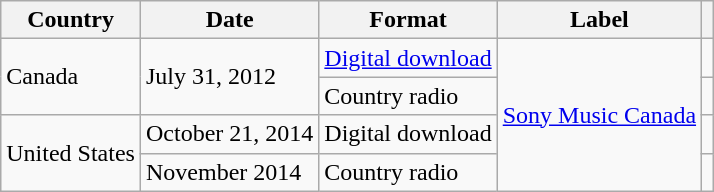<table class="wikitable">
<tr>
<th>Country</th>
<th>Date</th>
<th>Format</th>
<th>Label</th>
<th></th>
</tr>
<tr>
<td rowspan="2">Canada</td>
<td rowspan="2">July 31, 2012</td>
<td><a href='#'>Digital download</a></td>
<td rowspan="4"><a href='#'>Sony Music Canada</a></td>
<td></td>
</tr>
<tr>
<td>Country radio</td>
<td></td>
</tr>
<tr>
<td rowspan="2">United States</td>
<td>October 21, 2014</td>
<td>Digital download </td>
<td></td>
</tr>
<tr>
<td>November 2014</td>
<td>Country radio</td>
<td></td>
</tr>
</table>
